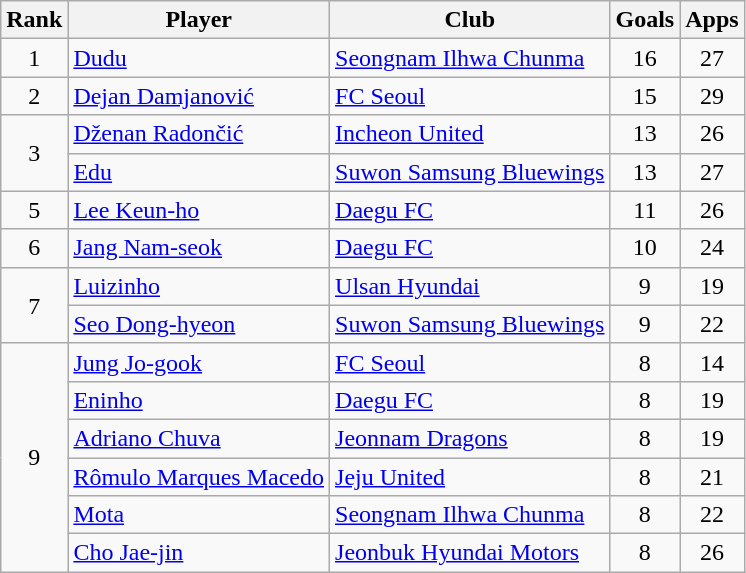<table class="wikitable">
<tr>
<th>Rank</th>
<th>Player</th>
<th>Club</th>
<th>Goals</th>
<th>Apps</th>
</tr>
<tr>
<td align=center>1</td>
<td> <a href='#'>Dudu</a></td>
<td><a href='#'>Seongnam Ilhwa Chunma</a></td>
<td align=center>16</td>
<td align=center>27</td>
</tr>
<tr>
<td align=center>2</td>
<td> <a href='#'>Dejan Damjanović</a></td>
<td><a href='#'>FC Seoul</a></td>
<td align=center>15</td>
<td align=center>29</td>
</tr>
<tr>
<td rowspan="2" align=center>3</td>
<td> <a href='#'>Dženan Radončić</a></td>
<td><a href='#'>Incheon United</a></td>
<td align=center>13</td>
<td align=center>26</td>
</tr>
<tr>
<td> <a href='#'>Edu</a></td>
<td><a href='#'>Suwon Samsung Bluewings</a></td>
<td align=center>13</td>
<td align=center>27</td>
</tr>
<tr>
<td align=center>5</td>
<td> <a href='#'>Lee Keun-ho</a></td>
<td><a href='#'>Daegu FC</a></td>
<td align=center>11</td>
<td align=center>26</td>
</tr>
<tr>
<td align=center>6</td>
<td> <a href='#'>Jang Nam-seok</a></td>
<td><a href='#'>Daegu FC</a></td>
<td align=center>10</td>
<td align=center>24</td>
</tr>
<tr>
<td rowspan="2" align=center>7</td>
<td> <a href='#'>Luizinho</a></td>
<td><a href='#'>Ulsan Hyundai</a></td>
<td align=center>9</td>
<td align=center>19</td>
</tr>
<tr>
<td> <a href='#'>Seo Dong-hyeon</a></td>
<td><a href='#'>Suwon Samsung Bluewings</a></td>
<td align=center>9</td>
<td align=center>22</td>
</tr>
<tr>
<td rowspan="6" align=center>9</td>
<td> <a href='#'>Jung Jo-gook</a></td>
<td><a href='#'>FC Seoul</a></td>
<td align=center>8</td>
<td align=center>14</td>
</tr>
<tr>
<td> <a href='#'>Eninho</a></td>
<td><a href='#'>Daegu FC</a></td>
<td align=center>8</td>
<td align=center>19</td>
</tr>
<tr>
<td> <a href='#'>Adriano Chuva</a></td>
<td><a href='#'>Jeonnam Dragons</a></td>
<td align=center>8</td>
<td align=center>19</td>
</tr>
<tr>
<td> <a href='#'>Rômulo Marques Macedo</a></td>
<td><a href='#'>Jeju United</a></td>
<td align=center>8</td>
<td align=center>21</td>
</tr>
<tr>
<td> <a href='#'>Mota</a></td>
<td><a href='#'>Seongnam Ilhwa Chunma</a></td>
<td align=center>8</td>
<td align=center>22</td>
</tr>
<tr>
<td> <a href='#'>Cho Jae-jin</a></td>
<td><a href='#'>Jeonbuk Hyundai Motors</a></td>
<td align=center>8</td>
<td align=center>26</td>
</tr>
</table>
